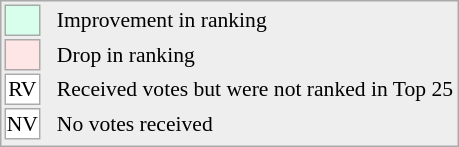<table align="right" style="font-size:90%; border:1px solid #aaaaaa; white-space:nowrap; background:#eeeeee;">
<tr>
<td style="background:#d8ffeb; width:20px; border:1px solid #aaaaaa;"> </td>
<td rowspan="5"> </td>
<td>Improvement in ranking</td>
</tr>
<tr>
<td style="background:#ffe6e6; width:20px; border:1px solid #aaaaaa;"> </td>
<td>Drop in ranking</td>
</tr>
<tr>
<td align="center" style="width:20px; border:1px solid #aaaaaa; background:white;">RV</td>
<td>Received votes but were not ranked in Top 25</td>
</tr>
<tr>
<td align="center" style="width:20px; border:1px solid #aaaaaa; background:white;">NV</td>
<td>No votes received</td>
</tr>
<tr>
</tr>
</table>
